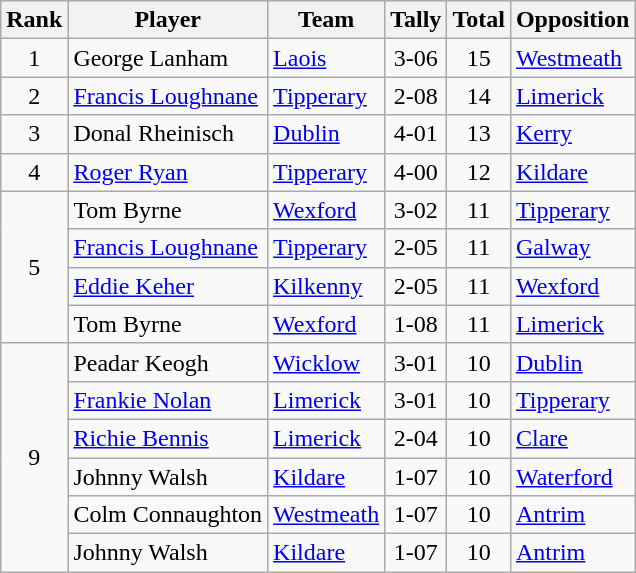<table class="wikitable">
<tr>
<th>Rank</th>
<th>Player</th>
<th>Team</th>
<th>Tally</th>
<th>Total</th>
<th>Opposition</th>
</tr>
<tr>
<td rowspan=1 align=center>1</td>
<td>George Lanham</td>
<td><a href='#'>Laois</a></td>
<td align=center>3-06</td>
<td align=center>15</td>
<td><a href='#'>Westmeath</a></td>
</tr>
<tr>
<td rowspan=1 align=center>2</td>
<td><a href='#'>Francis Loughnane</a></td>
<td><a href='#'>Tipperary</a></td>
<td align=center>2-08</td>
<td align=center>14</td>
<td><a href='#'>Limerick</a></td>
</tr>
<tr>
<td rowspan=1 align=center>3</td>
<td>Donal Rheinisch</td>
<td><a href='#'>Dublin</a></td>
<td align=center>4-01</td>
<td align=center>13</td>
<td><a href='#'>Kerry</a></td>
</tr>
<tr>
<td rowspan=1 align=center>4</td>
<td><a href='#'>Roger Ryan</a></td>
<td><a href='#'>Tipperary</a></td>
<td align=center>4-00</td>
<td align=center>12</td>
<td><a href='#'>Kildare</a></td>
</tr>
<tr>
<td rowspan=4 align=center>5</td>
<td>Tom Byrne</td>
<td><a href='#'>Wexford</a></td>
<td align=center>3-02</td>
<td align=center>11</td>
<td><a href='#'>Tipperary</a></td>
</tr>
<tr>
<td><a href='#'>Francis Loughnane</a></td>
<td><a href='#'>Tipperary</a></td>
<td align=center>2-05</td>
<td align=center>11</td>
<td><a href='#'>Galway</a></td>
</tr>
<tr>
<td><a href='#'>Eddie Keher</a></td>
<td><a href='#'>Kilkenny</a></td>
<td align=center>2-05</td>
<td align=center>11</td>
<td><a href='#'>Wexford</a></td>
</tr>
<tr>
<td>Tom Byrne</td>
<td><a href='#'>Wexford</a></td>
<td align=center>1-08</td>
<td align=center>11</td>
<td><a href='#'>Limerick</a></td>
</tr>
<tr>
<td rowspan=6 align=center>9</td>
<td>Peadar Keogh</td>
<td><a href='#'>Wicklow</a></td>
<td align=center>3-01</td>
<td align=center>10</td>
<td><a href='#'>Dublin</a></td>
</tr>
<tr>
<td><a href='#'>Frankie Nolan</a></td>
<td><a href='#'>Limerick</a></td>
<td align=center>3-01</td>
<td align=center>10</td>
<td><a href='#'>Tipperary</a></td>
</tr>
<tr>
<td><a href='#'>Richie Bennis</a></td>
<td><a href='#'>Limerick</a></td>
<td align=center>2-04</td>
<td align=center>10</td>
<td><a href='#'>Clare</a></td>
</tr>
<tr>
<td>Johnny Walsh</td>
<td><a href='#'>Kildare</a></td>
<td align=center>1-07</td>
<td align=center>10</td>
<td><a href='#'>Waterford</a></td>
</tr>
<tr>
<td>Colm Connaughton</td>
<td><a href='#'>Westmeath</a></td>
<td align=center>1-07</td>
<td align=center>10</td>
<td><a href='#'>Antrim</a></td>
</tr>
<tr>
<td>Johnny Walsh</td>
<td><a href='#'>Kildare</a></td>
<td align=center>1-07</td>
<td align=center>10</td>
<td><a href='#'>Antrim</a></td>
</tr>
</table>
